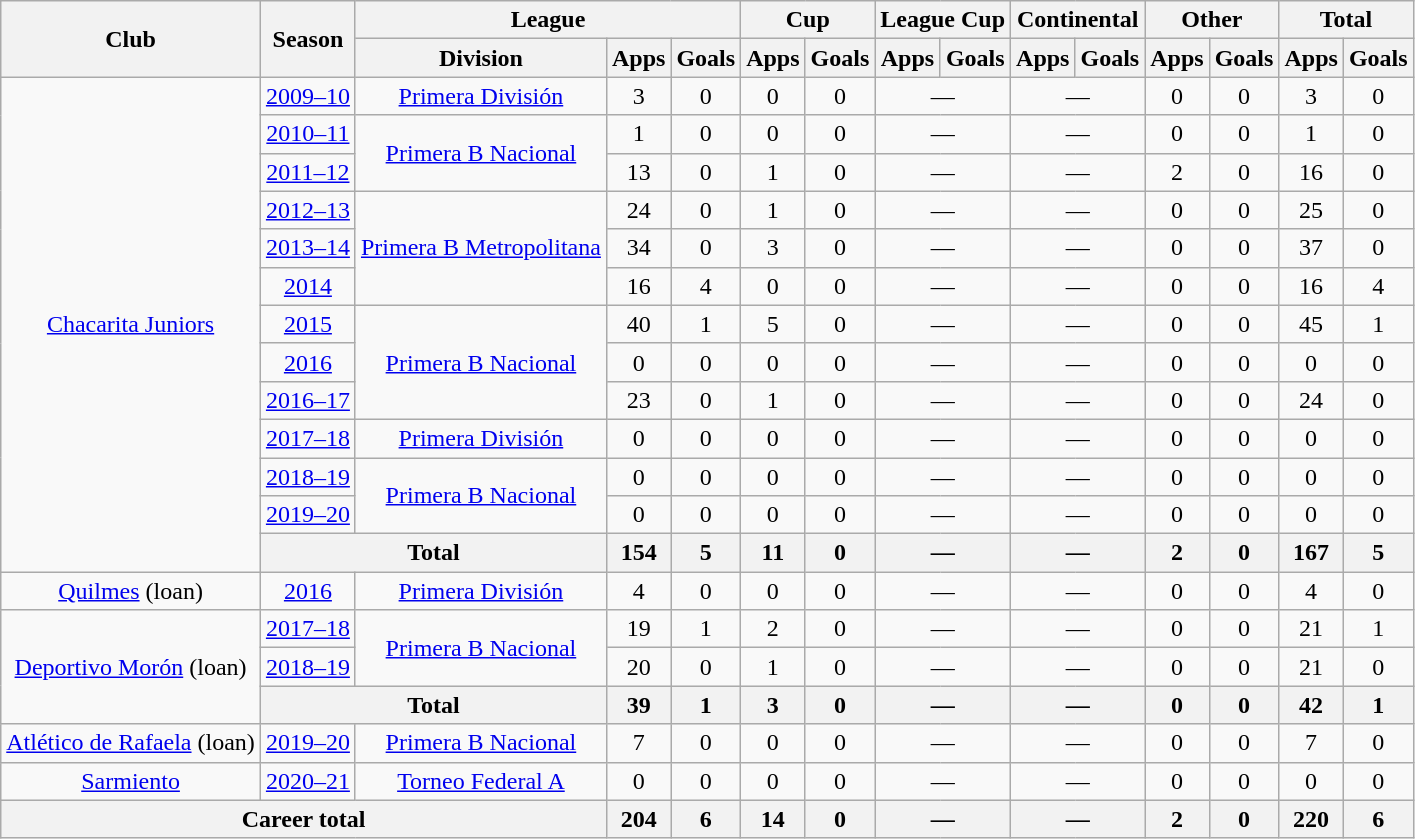<table class="wikitable" style="text-align:center">
<tr>
<th rowspan="2">Club</th>
<th rowspan="2">Season</th>
<th colspan="3">League</th>
<th colspan="2">Cup</th>
<th colspan="2">League Cup</th>
<th colspan="2">Continental</th>
<th colspan="2">Other</th>
<th colspan="2">Total</th>
</tr>
<tr>
<th>Division</th>
<th>Apps</th>
<th>Goals</th>
<th>Apps</th>
<th>Goals</th>
<th>Apps</th>
<th>Goals</th>
<th>Apps</th>
<th>Goals</th>
<th>Apps</th>
<th>Goals</th>
<th>Apps</th>
<th>Goals</th>
</tr>
<tr>
<td rowspan="13"><a href='#'>Chacarita Juniors</a></td>
<td><a href='#'>2009–10</a></td>
<td rowspan="1"><a href='#'>Primera División</a></td>
<td>3</td>
<td>0</td>
<td>0</td>
<td>0</td>
<td colspan="2">—</td>
<td colspan="2">—</td>
<td>0</td>
<td>0</td>
<td>3</td>
<td>0</td>
</tr>
<tr>
<td><a href='#'>2010–11</a></td>
<td rowspan="2"><a href='#'>Primera B Nacional</a></td>
<td>1</td>
<td>0</td>
<td>0</td>
<td>0</td>
<td colspan="2">—</td>
<td colspan="2">—</td>
<td>0</td>
<td>0</td>
<td>1</td>
<td>0</td>
</tr>
<tr>
<td><a href='#'>2011–12</a></td>
<td>13</td>
<td>0</td>
<td>1</td>
<td>0</td>
<td colspan="2">—</td>
<td colspan="2">—</td>
<td>2</td>
<td>0</td>
<td>16</td>
<td>0</td>
</tr>
<tr>
<td><a href='#'>2012–13</a></td>
<td rowspan="3"><a href='#'>Primera B Metropolitana</a></td>
<td>24</td>
<td>0</td>
<td>1</td>
<td>0</td>
<td colspan="2">—</td>
<td colspan="2">—</td>
<td>0</td>
<td>0</td>
<td>25</td>
<td>0</td>
</tr>
<tr>
<td><a href='#'>2013–14</a></td>
<td>34</td>
<td>0</td>
<td>3</td>
<td>0</td>
<td colspan="2">—</td>
<td colspan="2">—</td>
<td>0</td>
<td>0</td>
<td>37</td>
<td>0</td>
</tr>
<tr>
<td><a href='#'>2014</a></td>
<td>16</td>
<td>4</td>
<td>0</td>
<td>0</td>
<td colspan="2">—</td>
<td colspan="2">—</td>
<td>0</td>
<td>0</td>
<td>16</td>
<td>4</td>
</tr>
<tr>
<td><a href='#'>2015</a></td>
<td rowspan="3"><a href='#'>Primera B Nacional</a></td>
<td>40</td>
<td>1</td>
<td>5</td>
<td>0</td>
<td colspan="2">—</td>
<td colspan="2">—</td>
<td>0</td>
<td>0</td>
<td>45</td>
<td>1</td>
</tr>
<tr>
<td><a href='#'>2016</a></td>
<td>0</td>
<td>0</td>
<td>0</td>
<td>0</td>
<td colspan="2">—</td>
<td colspan="2">—</td>
<td>0</td>
<td>0</td>
<td>0</td>
<td>0</td>
</tr>
<tr>
<td><a href='#'>2016–17</a></td>
<td>23</td>
<td>0</td>
<td>1</td>
<td>0</td>
<td colspan="2">—</td>
<td colspan="2">—</td>
<td>0</td>
<td>0</td>
<td>24</td>
<td>0</td>
</tr>
<tr>
<td><a href='#'>2017–18</a></td>
<td rowspan="1"><a href='#'>Primera División</a></td>
<td>0</td>
<td>0</td>
<td>0</td>
<td>0</td>
<td colspan="2">—</td>
<td colspan="2">—</td>
<td>0</td>
<td>0</td>
<td>0</td>
<td>0</td>
</tr>
<tr>
<td><a href='#'>2018–19</a></td>
<td rowspan="2"><a href='#'>Primera B Nacional</a></td>
<td>0</td>
<td>0</td>
<td>0</td>
<td>0</td>
<td colspan="2">—</td>
<td colspan="2">—</td>
<td>0</td>
<td>0</td>
<td>0</td>
<td>0</td>
</tr>
<tr>
<td><a href='#'>2019–20</a></td>
<td>0</td>
<td>0</td>
<td>0</td>
<td>0</td>
<td colspan="2">—</td>
<td colspan="2">—</td>
<td>0</td>
<td>0</td>
<td>0</td>
<td>0</td>
</tr>
<tr>
<th colspan="2">Total</th>
<th>154</th>
<th>5</th>
<th>11</th>
<th>0</th>
<th colspan="2">—</th>
<th colspan="2">—</th>
<th>2</th>
<th>0</th>
<th>167</th>
<th>5</th>
</tr>
<tr>
<td rowspan="1"><a href='#'>Quilmes</a> (loan)</td>
<td><a href='#'>2016</a></td>
<td rowspan="1"><a href='#'>Primera División</a></td>
<td>4</td>
<td>0</td>
<td>0</td>
<td>0</td>
<td colspan="2">—</td>
<td colspan="2">—</td>
<td>0</td>
<td>0</td>
<td>4</td>
<td>0</td>
</tr>
<tr>
<td rowspan="3"><a href='#'>Deportivo Morón</a> (loan)</td>
<td><a href='#'>2017–18</a></td>
<td rowspan="2"><a href='#'>Primera B Nacional</a></td>
<td>19</td>
<td>1</td>
<td>2</td>
<td>0</td>
<td colspan="2">—</td>
<td colspan="2">—</td>
<td>0</td>
<td>0</td>
<td>21</td>
<td>1</td>
</tr>
<tr>
<td><a href='#'>2018–19</a></td>
<td>20</td>
<td>0</td>
<td>1</td>
<td>0</td>
<td colspan="2">—</td>
<td colspan="2">—</td>
<td>0</td>
<td>0</td>
<td>21</td>
<td>0</td>
</tr>
<tr>
<th colspan="2">Total</th>
<th>39</th>
<th>1</th>
<th>3</th>
<th>0</th>
<th colspan="2">—</th>
<th colspan="2">—</th>
<th>0</th>
<th>0</th>
<th>42</th>
<th>1</th>
</tr>
<tr>
<td rowspan="1"><a href='#'>Atlético de Rafaela</a> (loan)</td>
<td><a href='#'>2019–20</a></td>
<td rowspan="1"><a href='#'>Primera B Nacional</a></td>
<td>7</td>
<td>0</td>
<td>0</td>
<td>0</td>
<td colspan="2">—</td>
<td colspan="2">—</td>
<td>0</td>
<td>0</td>
<td>7</td>
<td>0</td>
</tr>
<tr>
<td rowspan="1"><a href='#'>Sarmiento</a></td>
<td><a href='#'>2020–21</a></td>
<td rowspan="1"><a href='#'>Torneo Federal A</a></td>
<td>0</td>
<td>0</td>
<td>0</td>
<td>0</td>
<td colspan="2">—</td>
<td colspan="2">—</td>
<td>0</td>
<td>0</td>
<td>0</td>
<td>0</td>
</tr>
<tr>
<th colspan="3">Career total</th>
<th>204</th>
<th>6</th>
<th>14</th>
<th>0</th>
<th colspan="2">—</th>
<th colspan="2">—</th>
<th>2</th>
<th>0</th>
<th>220</th>
<th>6</th>
</tr>
</table>
